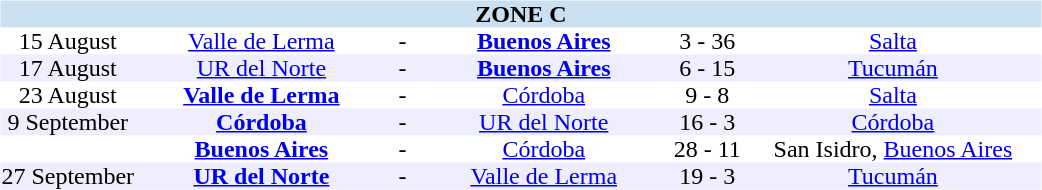<table table width=700>
<tr>
<td width=700 valign="top"><br><table border=0 cellspacing=0 cellpadding=0 style="font-size: 100%; border-collapse: collapse;" width=100%>
<tr bgcolor="#CADFF0">
<td style="font-size:100%"; align="center" colspan="6"><strong>ZONE C</strong></td>
</tr>
<tr align=center bgcolor=#FFFFFF>
<td width=90>15 August</td>
<td width=170><a href='#'>Valle de Lerma</a></td>
<td width=20>-</td>
<td width=170><strong><a href='#'>Buenos Aires</a></strong></td>
<td width=50>3 - 36</td>
<td width=200><a href='#'>Salta</a></td>
</tr>
<tr align=center bgcolor=#EEEEFF>
<td width=90>17 August</td>
<td width=170><a href='#'>UR del Norte</a></td>
<td width=20>-</td>
<td width=170><strong><a href='#'>Buenos Aires</a></strong></td>
<td width=50>6 - 15</td>
<td width=200><a href='#'>Tucumán</a></td>
</tr>
<tr align=center bgcolor=#FFFFFF>
<td width=90>23 August</td>
<td width=170><strong><a href='#'>Valle de Lerma</a></strong></td>
<td width=20>-</td>
<td width=170><a href='#'>Córdoba</a></td>
<td width=50>9 - 8</td>
<td width=200><a href='#'>Salta</a></td>
</tr>
<tr align=center bgcolor=#EEEEFF>
<td width=90>9 September</td>
<td width=170><strong><a href='#'>Córdoba</a></strong></td>
<td width=20>-</td>
<td width=170><a href='#'>UR del Norte</a></td>
<td width=50>16 - 3</td>
<td width=200><a href='#'>Córdoba</a></td>
</tr>
<tr align=center bgcolor=#FFFFFF>
<td width=90></td>
<td width=170><strong><a href='#'>Buenos Aires</a></strong></td>
<td width=20>-</td>
<td width=170><a href='#'>Córdoba</a></td>
<td width=50>28 - 11</td>
<td width=200>San Isidro, <a href='#'>Buenos Aires</a></td>
</tr>
<tr align=center bgcolor=#EEEEFF>
<td width=90>27 September</td>
<td width=170><strong><a href='#'>UR del Norte</a></strong></td>
<td width=20>-</td>
<td width=170><a href='#'>Valle de Lerma</a></td>
<td width=50>19 - 3</td>
<td width=200><a href='#'>Tucumán</a></td>
</tr>
</table>
</td>
</tr>
</table>
